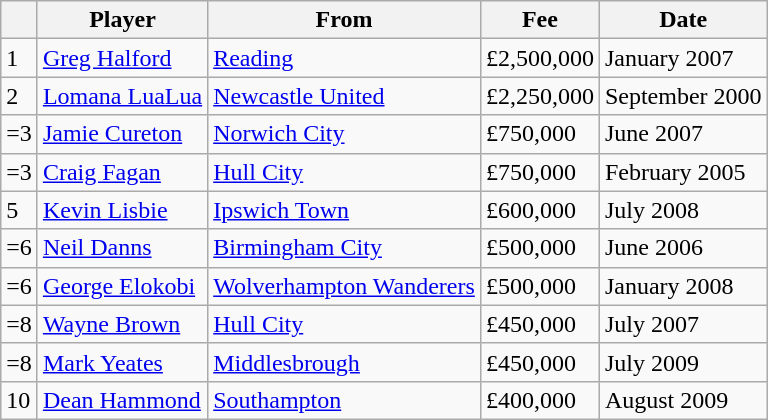<table class="wikitable">
<tr>
<th></th>
<th>Player</th>
<th>From</th>
<th>Fee</th>
<th>Date</th>
</tr>
<tr>
<td>1</td>
<td> <a href='#'>Greg Halford</a></td>
<td><a href='#'>Reading</a></td>
<td>£2,500,000</td>
<td>January 2007</td>
</tr>
<tr>
<td>2</td>
<td> <a href='#'>Lomana LuaLua</a></td>
<td><a href='#'>Newcastle United</a></td>
<td>£2,250,000</td>
<td>September 2000</td>
</tr>
<tr>
<td>=3</td>
<td> <a href='#'>Jamie Cureton</a></td>
<td><a href='#'>Norwich City</a></td>
<td>£750,000</td>
<td>June 2007</td>
</tr>
<tr>
<td>=3</td>
<td> <a href='#'>Craig Fagan</a></td>
<td><a href='#'>Hull City</a></td>
<td>£750,000</td>
<td>February 2005</td>
</tr>
<tr>
<td>5</td>
<td> <a href='#'>Kevin Lisbie</a></td>
<td><a href='#'>Ipswich Town</a></td>
<td>£600,000</td>
<td>July 2008</td>
</tr>
<tr>
<td>=6</td>
<td> <a href='#'>Neil Danns</a></td>
<td><a href='#'>Birmingham City</a></td>
<td>£500,000</td>
<td>June 2006</td>
</tr>
<tr>
<td>=6</td>
<td> <a href='#'>George Elokobi</a></td>
<td><a href='#'>Wolverhampton Wanderers</a></td>
<td>£500,000</td>
<td>January 2008</td>
</tr>
<tr>
<td>=8</td>
<td> <a href='#'>Wayne Brown</a></td>
<td><a href='#'>Hull City</a></td>
<td>£450,000</td>
<td>July 2007</td>
</tr>
<tr>
<td>=8</td>
<td> <a href='#'>Mark Yeates</a></td>
<td><a href='#'>Middlesbrough</a></td>
<td>£450,000</td>
<td>July 2009</td>
</tr>
<tr>
<td>10</td>
<td> <a href='#'>Dean Hammond</a></td>
<td><a href='#'>Southampton</a></td>
<td>£400,000</td>
<td>August 2009</td>
</tr>
</table>
